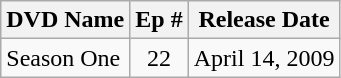<table class="wikitable">
<tr>
<th>DVD Name</th>
<th>Ep #</th>
<th>Release Date</th>
</tr>
<tr>
<td>Season One</td>
<td style="text-align:center;">22</td>
<td>April 14, 2009</td>
</tr>
</table>
